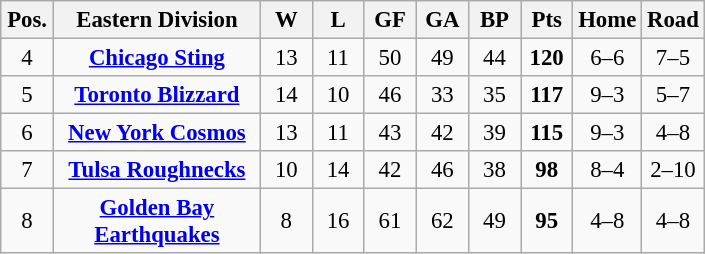<table class="wikitable" width="470" style="font-size:95%; text-align:center">
<tr>
<th width="7.5%">Pos.</th>
<th width="30%">Eastern Division</th>
<th width="7.5%">W</th>
<th width="7.5%">L</th>
<th width="7.5%">GF</th>
<th width="7.5%">GA</th>
<th width="7.5%">BP</th>
<th width="7.5%">Pts</th>
<th width="7.5%">Home</th>
<th width="7.5%">Road</th>
</tr>
<tr>
<td>4</td>
<td><strong><a href='#'>Chicago Sting</a></strong></td>
<td>13</td>
<td>11</td>
<td>50</td>
<td>49</td>
<td>44</td>
<td><strong>120</strong></td>
<td>6–6</td>
<td>7–5</td>
</tr>
<tr>
<td>5</td>
<td><strong><a href='#'>Toronto Blizzard</a></strong></td>
<td>14</td>
<td>10</td>
<td>46</td>
<td>33</td>
<td>35</td>
<td><strong>117</strong></td>
<td>9–3</td>
<td>5–7</td>
</tr>
<tr>
<td>6</td>
<td><strong><a href='#'>New York Cosmos</a></strong></td>
<td>13</td>
<td>11</td>
<td>43</td>
<td>42</td>
<td>39</td>
<td><strong>115</strong></td>
<td>9–3</td>
<td>4–8</td>
</tr>
<tr>
<td>7</td>
<td><strong><a href='#'>Tulsa Roughnecks</a></strong></td>
<td>10</td>
<td>14</td>
<td>42</td>
<td>46</td>
<td>38</td>
<td><strong>98</strong></td>
<td>8–4</td>
<td>2–10</td>
</tr>
<tr>
<td>8</td>
<td><strong><a href='#'>Golden Bay Earthquakes</a></strong></td>
<td>8</td>
<td>16</td>
<td>61</td>
<td>62</td>
<td>49</td>
<td><strong>95</strong></td>
<td>4–8</td>
<td>4–8</td>
</tr>
</table>
